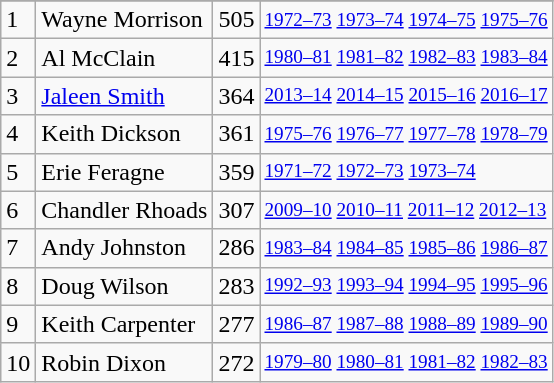<table class="wikitable">
<tr>
</tr>
<tr>
<td>1</td>
<td>Wayne Morrison</td>
<td>505</td>
<td style="font-size:80%;"><a href='#'>1972–73</a> <a href='#'>1973–74</a> <a href='#'>1974–75</a> <a href='#'>1975–76</a></td>
</tr>
<tr>
<td>2</td>
<td>Al McClain</td>
<td>415</td>
<td style="font-size:80%;"><a href='#'>1980–81</a> <a href='#'>1981–82</a> <a href='#'>1982–83</a> <a href='#'>1983–84</a></td>
</tr>
<tr>
<td>3</td>
<td><a href='#'>Jaleen Smith</a></td>
<td>364</td>
<td style="font-size:80%;"><a href='#'>2013–14</a> <a href='#'>2014–15</a> <a href='#'>2015–16</a> <a href='#'>2016–17</a></td>
</tr>
<tr>
<td>4</td>
<td>Keith Dickson</td>
<td>361</td>
<td style="font-size:80%;"><a href='#'>1975–76</a> <a href='#'>1976–77</a> <a href='#'>1977–78</a> <a href='#'>1978–79</a></td>
</tr>
<tr>
<td>5</td>
<td>Erie Feragne</td>
<td>359</td>
<td style="font-size:80%;"><a href='#'>1971–72</a> <a href='#'>1972–73</a> <a href='#'>1973–74</a></td>
</tr>
<tr>
<td>6</td>
<td>Chandler Rhoads</td>
<td>307</td>
<td style="font-size:80%;"><a href='#'>2009–10</a> <a href='#'>2010–11</a> <a href='#'>2011–12</a> <a href='#'>2012–13</a></td>
</tr>
<tr>
<td>7</td>
<td>Andy Johnston</td>
<td>286</td>
<td style="font-size:80%;"><a href='#'>1983–84</a> <a href='#'>1984–85</a> <a href='#'>1985–86</a> <a href='#'>1986–87</a></td>
</tr>
<tr>
<td>8</td>
<td>Doug Wilson</td>
<td>283</td>
<td style="font-size:80%;"><a href='#'>1992–93</a> <a href='#'>1993–94</a> <a href='#'>1994–95</a> <a href='#'>1995–96</a></td>
</tr>
<tr>
<td>9</td>
<td>Keith Carpenter</td>
<td>277</td>
<td style="font-size:80%;"><a href='#'>1986–87</a> <a href='#'>1987–88</a> <a href='#'>1988–89</a> <a href='#'>1989–90</a></td>
</tr>
<tr>
<td>10</td>
<td>Robin Dixon</td>
<td>272</td>
<td style="font-size:80%;"><a href='#'>1979–80</a> <a href='#'>1980–81</a> <a href='#'>1981–82</a> <a href='#'>1982–83</a></td>
</tr>
</table>
